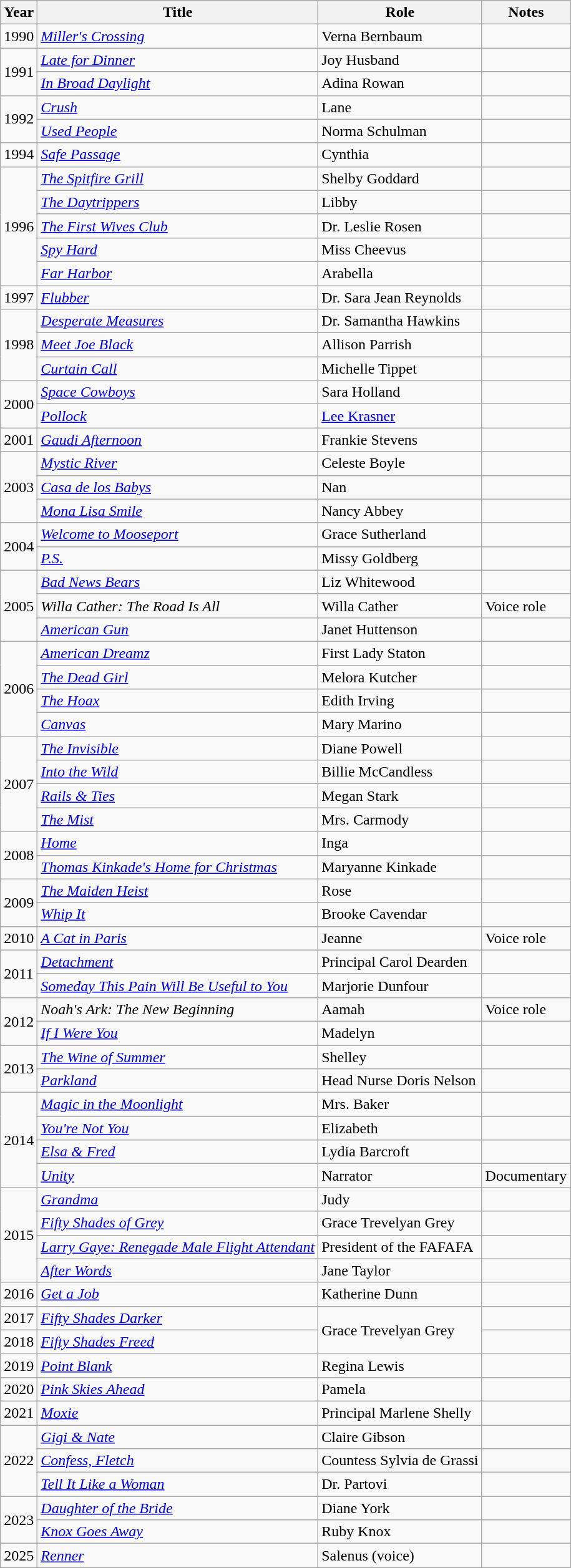<table class="wikitable sortable">
<tr>
<th scope="col">Year</th>
<th scope="col">Title</th>
<th scope="col">Role</th>
<th scope="col" class="unsortable">Notes</th>
</tr>
<tr>
<td>1990</td>
<td><em><a href='#'>Miller's Crossing</a></em></td>
<td>Verna Bernbaum</td>
<td></td>
</tr>
<tr>
<td rowspan=2>1991</td>
<td><em><a href='#'>Late for Dinner</a></em></td>
<td>Joy Husband</td>
<td></td>
</tr>
<tr>
<td><em><a href='#'>In Broad Daylight</a></em></td>
<td>Adina Rowan</td>
<td></td>
</tr>
<tr>
<td rowspan=2>1992</td>
<td><em><a href='#'>Crush</a></em></td>
<td>Lane</td>
<td></td>
</tr>
<tr>
<td><em><a href='#'>Used People</a></em></td>
<td>Norma Schulman</td>
<td></td>
</tr>
<tr>
<td>1994</td>
<td><em><a href='#'>Safe Passage</a></em></td>
<td>Cynthia</td>
<td></td>
</tr>
<tr>
<td rowspan=5>1996</td>
<td><em><a href='#'>The Spitfire Grill</a></em></td>
<td>Shelby Goddard</td>
<td></td>
</tr>
<tr>
<td><em><a href='#'>The Daytrippers</a></em></td>
<td>Libby</td>
<td></td>
</tr>
<tr>
<td><em><a href='#'>The First Wives Club</a></em></td>
<td>Dr. Leslie Rosen</td>
<td></td>
</tr>
<tr>
<td><em><a href='#'>Spy Hard</a></em></td>
<td>Miss Cheevus</td>
<td></td>
</tr>
<tr>
<td><em><a href='#'>Far Harbor</a></em></td>
<td>Arabella</td>
<td></td>
</tr>
<tr>
<td>1997</td>
<td><em><a href='#'>Flubber</a></em></td>
<td>Dr. Sara Jean Reynolds</td>
<td></td>
</tr>
<tr>
<td rowspan=3>1998</td>
<td><em><a href='#'>Desperate Measures</a></em></td>
<td>Dr. Samantha Hawkins</td>
<td></td>
</tr>
<tr>
<td><em><a href='#'>Meet Joe Black</a></em></td>
<td>Allison Parrish</td>
<td></td>
</tr>
<tr>
<td><em><a href='#'>Curtain Call</a></em></td>
<td>Michelle Tippet</td>
<td></td>
</tr>
<tr>
<td rowspan=2>2000</td>
<td><em><a href='#'>Space Cowboys</a></em></td>
<td>Sara Holland</td>
<td></td>
</tr>
<tr>
<td><em><a href='#'>Pollock</a></em></td>
<td><a href='#'>Lee Krasner</a></td>
<td></td>
</tr>
<tr>
<td>2001</td>
<td><em><a href='#'>Gaudi Afternoon</a></em></td>
<td>Frankie Stevens</td>
<td></td>
</tr>
<tr>
<td rowspan=3>2003</td>
<td><em><a href='#'>Mystic River</a></em></td>
<td>Celeste Boyle</td>
<td></td>
</tr>
<tr>
<td><em><a href='#'>Casa de los Babys</a></em></td>
<td>Nan</td>
<td></td>
</tr>
<tr>
<td><em><a href='#'>Mona Lisa Smile</a></em></td>
<td>Nancy Abbey</td>
<td></td>
</tr>
<tr>
<td rowspan=2>2004</td>
<td><em><a href='#'>Welcome to Mooseport</a></em></td>
<td>Grace Sutherland</td>
<td></td>
</tr>
<tr>
<td><em><a href='#'>P.S.</a></em></td>
<td>Missy Goldberg</td>
<td></td>
</tr>
<tr>
<td rowspan=3>2005</td>
<td><em><a href='#'>Bad News Bears</a></em></td>
<td>Liz Whitewood</td>
<td></td>
</tr>
<tr>
<td><em>Willa Cather: The Road Is All</em></td>
<td>Willa Cather</td>
<td>Voice role</td>
</tr>
<tr>
<td><em><a href='#'>American Gun</a></em></td>
<td>Janet Huttenson</td>
<td></td>
</tr>
<tr>
<td rowspan=4>2006</td>
<td><em><a href='#'>American Dreamz</a></em></td>
<td>First Lady Staton</td>
<td></td>
</tr>
<tr>
<td><em><a href='#'>The Dead Girl</a></em></td>
<td>Melora Kutcher</td>
<td></td>
</tr>
<tr>
<td><em><a href='#'>The Hoax</a></em></td>
<td>Edith Irving</td>
<td></td>
</tr>
<tr>
<td><em><a href='#'>Canvas</a></em></td>
<td>Mary Marino</td>
<td></td>
</tr>
<tr>
<td rowspan=4>2007</td>
<td><em><a href='#'>The Invisible</a></em></td>
<td>Diane Powell</td>
<td></td>
</tr>
<tr>
<td><em><a href='#'>Into the Wild</a></em></td>
<td>Billie McCandless</td>
<td></td>
</tr>
<tr>
<td><em><a href='#'>Rails & Ties</a></em></td>
<td>Megan Stark</td>
<td></td>
</tr>
<tr>
<td><em><a href='#'>The Mist</a></em></td>
<td>Mrs. Carmody</td>
<td></td>
</tr>
<tr>
<td rowspan=2>2008</td>
<td><em><a href='#'>Home</a></em></td>
<td>Inga</td>
<td></td>
</tr>
<tr>
<td><em><a href='#'>Thomas Kinkade's Home for Christmas</a></em></td>
<td>Maryanne Kinkade</td>
<td></td>
</tr>
<tr>
<td rowspan=2>2009</td>
<td><em><a href='#'>The Maiden Heist</a></em></td>
<td>Rose</td>
<td></td>
</tr>
<tr>
<td><em><a href='#'>Whip It</a></em></td>
<td>Brooke Cavendar</td>
<td></td>
</tr>
<tr>
<td>2010</td>
<td><em><a href='#'>A Cat in Paris</a></em></td>
<td>Jeanne</td>
<td>Voice role</td>
</tr>
<tr>
<td rowspan=2>2011</td>
<td><em><a href='#'>Detachment</a></em></td>
<td>Principal Carol Dearden</td>
<td></td>
</tr>
<tr>
<td><em><a href='#'>Someday This Pain Will Be Useful to You</a></em></td>
<td>Marjorie Dunfour</td>
<td></td>
</tr>
<tr>
<td rowspan=2>2012</td>
<td><em>Noah's Ark: The New Beginning</em></td>
<td>Aamah</td>
<td>Voice role</td>
</tr>
<tr>
<td><em><a href='#'>If I Were You</a></em></td>
<td>Madelyn</td>
<td></td>
</tr>
<tr>
<td rowspan=2>2013</td>
<td><em><a href='#'>The Wine of Summer</a></em></td>
<td>Shelley</td>
<td></td>
</tr>
<tr>
<td><em><a href='#'>Parkland</a></em></td>
<td>Head Nurse Doris Nelson</td>
<td></td>
</tr>
<tr>
<td rowspan=4>2014</td>
<td><em><a href='#'>Magic in the Moonlight</a></em></td>
<td>Mrs. Baker</td>
<td></td>
</tr>
<tr>
<td><em><a href='#'>You're Not You</a></em></td>
<td>Elizabeth</td>
<td></td>
</tr>
<tr>
<td><em><a href='#'>Elsa & Fred</a></em></td>
<td>Lydia Barcroft</td>
<td></td>
</tr>
<tr>
<td><em><a href='#'>Unity</a></em></td>
<td>Narrator</td>
<td>Documentary</td>
</tr>
<tr>
<td rowspan=4>2015</td>
<td><em><a href='#'>Grandma</a></em></td>
<td>Judy</td>
<td></td>
</tr>
<tr>
<td><em><a href='#'>Fifty Shades of Grey</a></em></td>
<td>Grace Trevelyan Grey</td>
<td></td>
</tr>
<tr>
<td><em><a href='#'>Larry Gaye: Renegade Male Flight Attendant</a></em></td>
<td>President of the FAFAFA</td>
<td></td>
</tr>
<tr>
<td><em><a href='#'>After Words</a></em></td>
<td>Jane Taylor</td>
<td></td>
</tr>
<tr>
<td>2016</td>
<td><em><a href='#'>Get a Job</a></em></td>
<td>Katherine Dunn</td>
<td></td>
</tr>
<tr>
<td>2017</td>
<td><em><a href='#'>Fifty Shades Darker</a></em></td>
<td rowspan=2>Grace Trevelyan Grey</td>
<td></td>
</tr>
<tr>
<td>2018</td>
<td><em><a href='#'>Fifty Shades Freed</a></em></td>
<td></td>
</tr>
<tr>
<td>2019</td>
<td><em><a href='#'>Point Blank</a></em></td>
<td>Regina Lewis</td>
<td></td>
</tr>
<tr>
<td>2020</td>
<td><em><a href='#'>Pink Skies Ahead</a></em></td>
<td>Pamela</td>
<td></td>
</tr>
<tr>
<td>2021</td>
<td><em><a href='#'>Moxie</a></em></td>
<td>Principal Marlene Shelly</td>
<td></td>
</tr>
<tr>
<td rowspan=3>2022</td>
<td><em><a href='#'>Gigi & Nate</a></em></td>
<td>Claire Gibson</td>
<td></td>
</tr>
<tr>
<td><em><a href='#'>Confess, Fletch</a></em></td>
<td>Countess Sylvia de Grassi</td>
<td></td>
</tr>
<tr>
<td><em><a href='#'>Tell It Like a Woman</a></em></td>
<td>Dr. Partovi</td>
<td></td>
</tr>
<tr>
<td rowspan=2>2023</td>
<td><em><a href='#'>Daughter of the Bride</a></em></td>
<td>Diane York</td>
<td></td>
</tr>
<tr>
<td><em><a href='#'>Knox Goes Away</a></em></td>
<td>Ruby Knox</td>
<td></td>
</tr>
<tr>
<td>2025</td>
<td><em><a href='#'>Renner</a></em></td>
<td>Salenus (voice)</td>
<td></td>
</tr>
</table>
